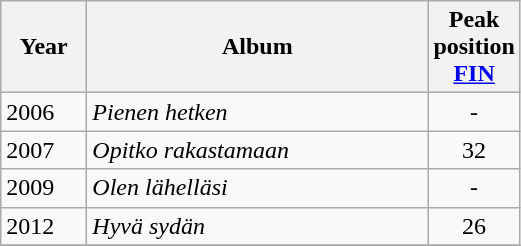<table class="wikitable">
<tr>
<th width="50">Year</th>
<th width="220">Album</th>
<th>Peak<br>position<br><a href='#'>FIN</a></th>
</tr>
<tr>
<td align="left">2006</td>
<td align="left"><em>Pienen hetken</em></td>
<td align="center">-</td>
</tr>
<tr>
<td align="left">2007</td>
<td align="left"><em>Opitko rakastamaan</em></td>
<td align="center">32</td>
</tr>
<tr>
<td align="left">2009</td>
<td align="left"><em>Olen lähelläsi</em></td>
<td align="center">-</td>
</tr>
<tr>
<td align="left">2012</td>
<td align="left"><em>Hyvä sydän</em></td>
<td align="center">26</td>
</tr>
<tr>
</tr>
</table>
